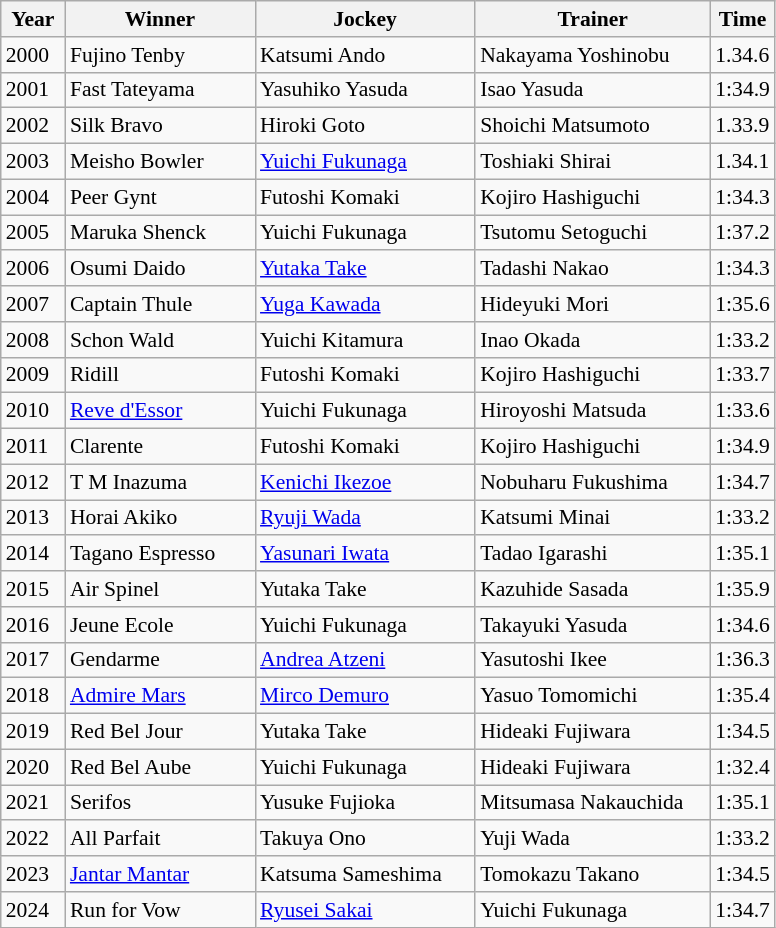<table class="wikitable sortable" style="font-size:90%">
<tr>
<th width="36px">Year<br></th>
<th width="120px">Winner<br></th>
<th width="140px">Jockey<br></th>
<th width="150px">Trainer<br></th>
<th>Time<br></th>
</tr>
<tr>
<td>2000</td>
<td>Fujino Tenby</td>
<td>Katsumi Ando</td>
<td>Nakayama Yoshinobu</td>
<td>1.34.6</td>
</tr>
<tr>
<td>2001</td>
<td>Fast Tateyama</td>
<td>Yasuhiko Yasuda</td>
<td>Isao Yasuda</td>
<td>1:34.9</td>
</tr>
<tr>
<td>2002</td>
<td>Silk Bravo</td>
<td>Hiroki Goto</td>
<td>Shoichi Matsumoto</td>
<td>1.33.9</td>
</tr>
<tr>
<td>2003</td>
<td>Meisho Bowler</td>
<td><a href='#'>Yuichi Fukunaga</a></td>
<td>Toshiaki Shirai</td>
<td>1.34.1</td>
</tr>
<tr>
<td>2004</td>
<td>Peer Gynt</td>
<td>Futoshi Komaki</td>
<td>Kojiro Hashiguchi</td>
<td>1:34.3</td>
</tr>
<tr>
<td>2005</td>
<td>Maruka Shenck</td>
<td>Yuichi Fukunaga</td>
<td>Tsutomu Setoguchi</td>
<td>1:37.2</td>
</tr>
<tr>
<td>2006</td>
<td>Osumi Daido</td>
<td><a href='#'>Yutaka Take</a></td>
<td>Tadashi Nakao</td>
<td>1:34.3</td>
</tr>
<tr>
<td>2007</td>
<td>Captain Thule</td>
<td><a href='#'>Yuga Kawada</a></td>
<td>Hideyuki Mori</td>
<td>1:35.6</td>
</tr>
<tr>
<td>2008</td>
<td>Schon Wald</td>
<td>Yuichi Kitamura</td>
<td>Inao Okada</td>
<td>1:33.2</td>
</tr>
<tr>
<td>2009</td>
<td>Ridill</td>
<td>Futoshi Komaki</td>
<td>Kojiro Hashiguchi</td>
<td>1:33.7</td>
</tr>
<tr>
<td>2010</td>
<td><a href='#'>Reve d'Essor</a></td>
<td>Yuichi Fukunaga</td>
<td>Hiroyoshi Matsuda</td>
<td>1:33.6</td>
</tr>
<tr>
<td>2011</td>
<td>Clarente</td>
<td>Futoshi Komaki</td>
<td>Kojiro Hashiguchi</td>
<td>1:34.9</td>
</tr>
<tr>
<td>2012</td>
<td>T M Inazuma</td>
<td><a href='#'>Kenichi Ikezoe</a></td>
<td>Nobuharu Fukushima</td>
<td>1:34.7</td>
</tr>
<tr>
<td>2013</td>
<td>Horai Akiko</td>
<td><a href='#'>Ryuji Wada</a></td>
<td>Katsumi Minai</td>
<td>1:33.2</td>
</tr>
<tr>
<td>2014</td>
<td>Tagano Espresso</td>
<td><a href='#'>Yasunari Iwata</a></td>
<td>Tadao Igarashi</td>
<td>1:35.1</td>
</tr>
<tr>
<td>2015</td>
<td>Air Spinel</td>
<td>Yutaka Take</td>
<td>Kazuhide Sasada</td>
<td>1:35.9</td>
</tr>
<tr>
<td>2016</td>
<td>Jeune Ecole</td>
<td>Yuichi Fukunaga</td>
<td>Takayuki Yasuda</td>
<td>1:34.6</td>
</tr>
<tr>
<td>2017</td>
<td>Gendarme</td>
<td><a href='#'>Andrea Atzeni</a></td>
<td>Yasutoshi Ikee</td>
<td>1:36.3</td>
</tr>
<tr>
<td>2018</td>
<td><a href='#'>Admire Mars</a></td>
<td><a href='#'>Mirco Demuro</a></td>
<td>Yasuo Tomomichi</td>
<td>1:35.4</td>
</tr>
<tr>
<td>2019</td>
<td>Red Bel Jour</td>
<td>Yutaka Take</td>
<td>Hideaki Fujiwara</td>
<td>1:34.5</td>
</tr>
<tr>
<td>2020</td>
<td>Red Bel Aube </td>
<td>Yuichi Fukunaga</td>
<td>Hideaki Fujiwara</td>
<td>1:32.4</td>
</tr>
<tr>
<td>2021</td>
<td>Serifos </td>
<td>Yusuke Fujioka</td>
<td>Mitsumasa Nakauchida</td>
<td>1:35.1</td>
</tr>
<tr>
<td>2022</td>
<td>All Parfait </td>
<td>Takuya Ono</td>
<td>Yuji Wada</td>
<td>1:33.2</td>
</tr>
<tr>
<td>2023</td>
<td><a href='#'>Jantar Mantar</a></td>
<td>Katsuma Sameshima</td>
<td>Tomokazu Takano</td>
<td>1:34.5</td>
</tr>
<tr>
<td>2024</td>
<td>Run for Vow</td>
<td><a href='#'>Ryusei Sakai</a></td>
<td>Yuichi Fukunaga</td>
<td>1:34.7</td>
</tr>
</table>
